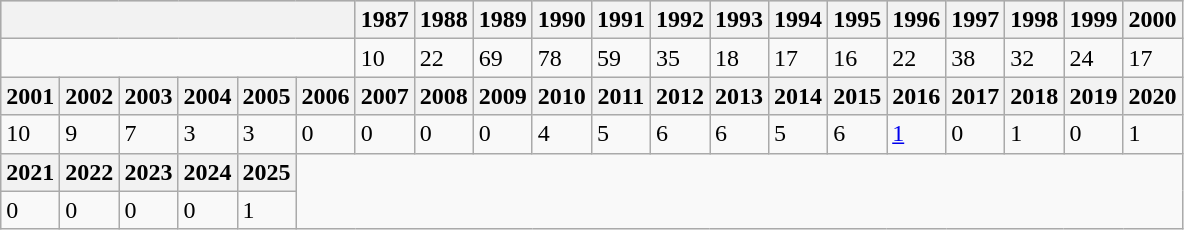<table class="wikitable">
<tr style="background:#cccccc;" align=center>
<th colspan=6></th>
<th>1987</th>
<th>1988</th>
<th>1989</th>
<th>1990</th>
<th>1991</th>
<th>1992</th>
<th>1993</th>
<th>1994</th>
<th>1995</th>
<th>1996</th>
<th>1997</th>
<th>1998</th>
<th>1999</th>
<th>2000</th>
</tr>
<tr>
<td colspan=6></td>
<td>10</td>
<td>22</td>
<td>69</td>
<td>78</td>
<td>59</td>
<td>35</td>
<td>18</td>
<td>17</td>
<td>16</td>
<td>22</td>
<td>38</td>
<td>32</td>
<td>24</td>
<td>17</td>
</tr>
<tr>
<th>2001</th>
<th>2002</th>
<th>2003</th>
<th>2004</th>
<th>2005</th>
<th>2006</th>
<th>2007</th>
<th>2008</th>
<th>2009</th>
<th>2010</th>
<th>2011</th>
<th>2012</th>
<th>2013</th>
<th>2014</th>
<th>2015</th>
<th>2016</th>
<th>2017</th>
<th>2018</th>
<th>2019</th>
<th>2020</th>
</tr>
<tr>
<td>10</td>
<td>9</td>
<td>7</td>
<td>3</td>
<td>3</td>
<td>0</td>
<td>0</td>
<td>0</td>
<td>0</td>
<td>4</td>
<td>5</td>
<td>6</td>
<td>6</td>
<td>5</td>
<td>6</td>
<td><a href='#'>1</a></td>
<td>0</td>
<td>1</td>
<td>0</td>
<td>1</td>
</tr>
<tr valign="top">
<th>2021</th>
<th>2022</th>
<th>2023</th>
<th>2024</th>
<th>2025</th>
</tr>
<tr>
<td>0</td>
<td>0</td>
<td>0</td>
<td>0</td>
<td>1</td>
</tr>
</table>
